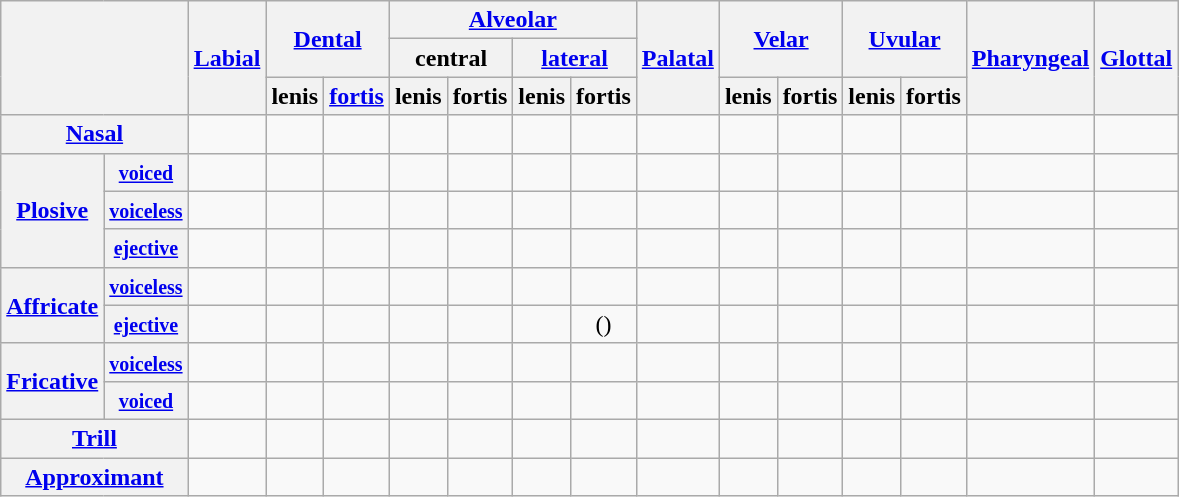<table class="wikitable" style="text-align:center;">
<tr>
<th colspan="2" rowspan="3"></th>
<th rowspan="3"><a href='#'>Labial</a></th>
<th colspan="2" rowspan="2"><a href='#'>Dental</a></th>
<th colspan="4"><a href='#'>Alveolar</a></th>
<th rowspan="3"><a href='#'>Palatal</a></th>
<th colspan="2" rowspan="2"><a href='#'>Velar</a></th>
<th colspan="2" rowspan="2"><a href='#'>Uvular</a></th>
<th rowspan="3"><a href='#'>Pharyngeal</a></th>
<th rowspan="3"><a href='#'>Glottal</a></th>
</tr>
<tr class="small">
<th colspan="2">central</th>
<th colspan="2"><a href='#'>lateral</a></th>
</tr>
<tr class="small">
<th>lenis</th>
<th><a href='#'>fortis</a></th>
<th>lenis</th>
<th>fortis</th>
<th>lenis</th>
<th>fortis</th>
<th>lenis</th>
<th>fortis</th>
<th>lenis</th>
<th>fortis</th>
</tr>
<tr>
<th colspan="2"><a href='#'>Nasal</a></th>
<td></td>
<td></td>
<td></td>
<td></td>
<td></td>
<td></td>
<td></td>
<td></td>
<td></td>
<td></td>
<td></td>
<td></td>
<td></td>
<td></td>
</tr>
<tr>
<th rowspan="3"><a href='#'>Plosive</a></th>
<th><small><a href='#'>voiced</a></small></th>
<td></td>
<td></td>
<td></td>
<td></td>
<td></td>
<td></td>
<td></td>
<td></td>
<td></td>
<td></td>
<td></td>
<td></td>
<td></td>
<td></td>
</tr>
<tr>
<th><small><a href='#'>voiceless</a></small></th>
<td></td>
<td></td>
<td></td>
<td></td>
<td></td>
<td></td>
<td></td>
<td></td>
<td></td>
<td></td>
<td></td>
<td></td>
<td></td>
<td></td>
</tr>
<tr>
<th><small><a href='#'>ejective</a></small></th>
<td></td>
<td></td>
<td></td>
<td></td>
<td></td>
<td></td>
<td></td>
<td></td>
<td></td>
<td></td>
<td></td>
<td></td>
<td></td>
<td></td>
</tr>
<tr>
<th rowspan="2"><a href='#'>Affricate</a></th>
<th><small><a href='#'>voiceless</a></small></th>
<td></td>
<td></td>
<td></td>
<td></td>
<td></td>
<td></td>
<td></td>
<td></td>
<td></td>
<td></td>
<td></td>
<td></td>
<td></td>
<td></td>
</tr>
<tr>
<th><small><a href='#'>ejective</a></small></th>
<td></td>
<td></td>
<td></td>
<td></td>
<td></td>
<td></td>
<td>()</td>
<td></td>
<td></td>
<td></td>
<td></td>
<td></td>
<td></td>
<td></td>
</tr>
<tr>
<th rowspan="2"><a href='#'>Fricative</a></th>
<th><small><a href='#'>voiceless</a></small></th>
<td></td>
<td></td>
<td></td>
<td></td>
<td></td>
<td></td>
<td></td>
<td></td>
<td></td>
<td></td>
<td></td>
<td></td>
<td></td>
<td></td>
</tr>
<tr>
<th><small><a href='#'>voiced</a></small></th>
<td></td>
<td></td>
<td></td>
<td></td>
<td></td>
<td></td>
<td></td>
<td></td>
<td></td>
<td></td>
<td></td>
<td></td>
<td></td>
<td></td>
</tr>
<tr>
<th colspan="2"><a href='#'>Trill</a></th>
<td></td>
<td></td>
<td></td>
<td></td>
<td></td>
<td></td>
<td></td>
<td></td>
<td></td>
<td></td>
<td></td>
<td></td>
<td></td>
<td></td>
</tr>
<tr>
<th colspan="2"><a href='#'>Approximant</a></th>
<td></td>
<td></td>
<td></td>
<td></td>
<td></td>
<td></td>
<td></td>
<td></td>
<td></td>
<td></td>
<td></td>
<td></td>
<td></td>
<td></td>
</tr>
</table>
